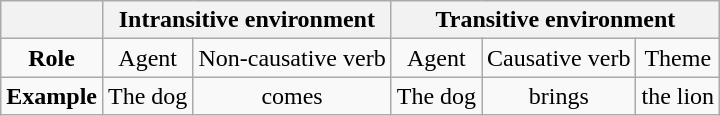<table class="wikitable" style="text-align: center;">
<tr>
<th> </th>
<th colspan = "2">Intransitive environment</th>
<th colspan="3">Transitive environment</th>
</tr>
<tr>
<td><strong>Role</strong></td>
<td>Agent</td>
<td>Non-causative verb</td>
<td>Agent</td>
<td>Causative verb</td>
<td>Theme</td>
</tr>
<tr>
<td><strong>Example</strong></td>
<td>The dog</td>
<td>comes</td>
<td>The dog</td>
<td>brings</td>
<td>the lion</td>
</tr>
</table>
